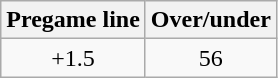<table class="wikitable" style="margin-left: auto; margin-right: auto; border: none; display: inline-table;">
<tr align="center">
<th style=>Pregame line</th>
<th style=>Over/under</th>
</tr>
<tr align="center">
<td>+1.5</td>
<td>56</td>
</tr>
</table>
